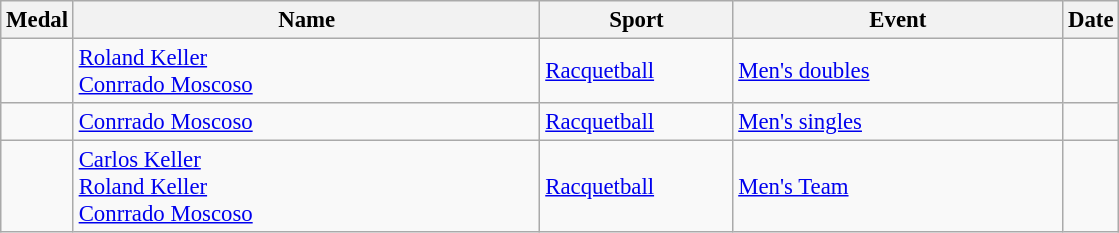<table class="wikitable sortable" style="font-size:95%">
<tr>
<th>Medal</th>
<th style="width:20em">Name</th>
<th style="width:8em">Sport</th>
<th style="width:14em">Event</th>
<th>Date</th>
</tr>
<tr>
<td></td>
<td><a href='#'>Roland Keller</a><br><a href='#'>Conrrado Moscoso</a></td>
<td><a href='#'>Racquetball</a></td>
<td><a href='#'>Men's doubles</a></td>
<td></td>
</tr>
<tr>
<td></td>
<td><a href='#'>Conrrado Moscoso</a></td>
<td><a href='#'>Racquetball</a></td>
<td><a href='#'>Men's singles</a></td>
<td></td>
</tr>
<tr>
<td></td>
<td><a href='#'>Carlos Keller</a><br><a href='#'>Roland Keller</a><br><a href='#'>Conrrado Moscoso</a></td>
<td><a href='#'>Racquetball</a></td>
<td><a href='#'>Men's Team</a></td>
<td></td>
</tr>
</table>
